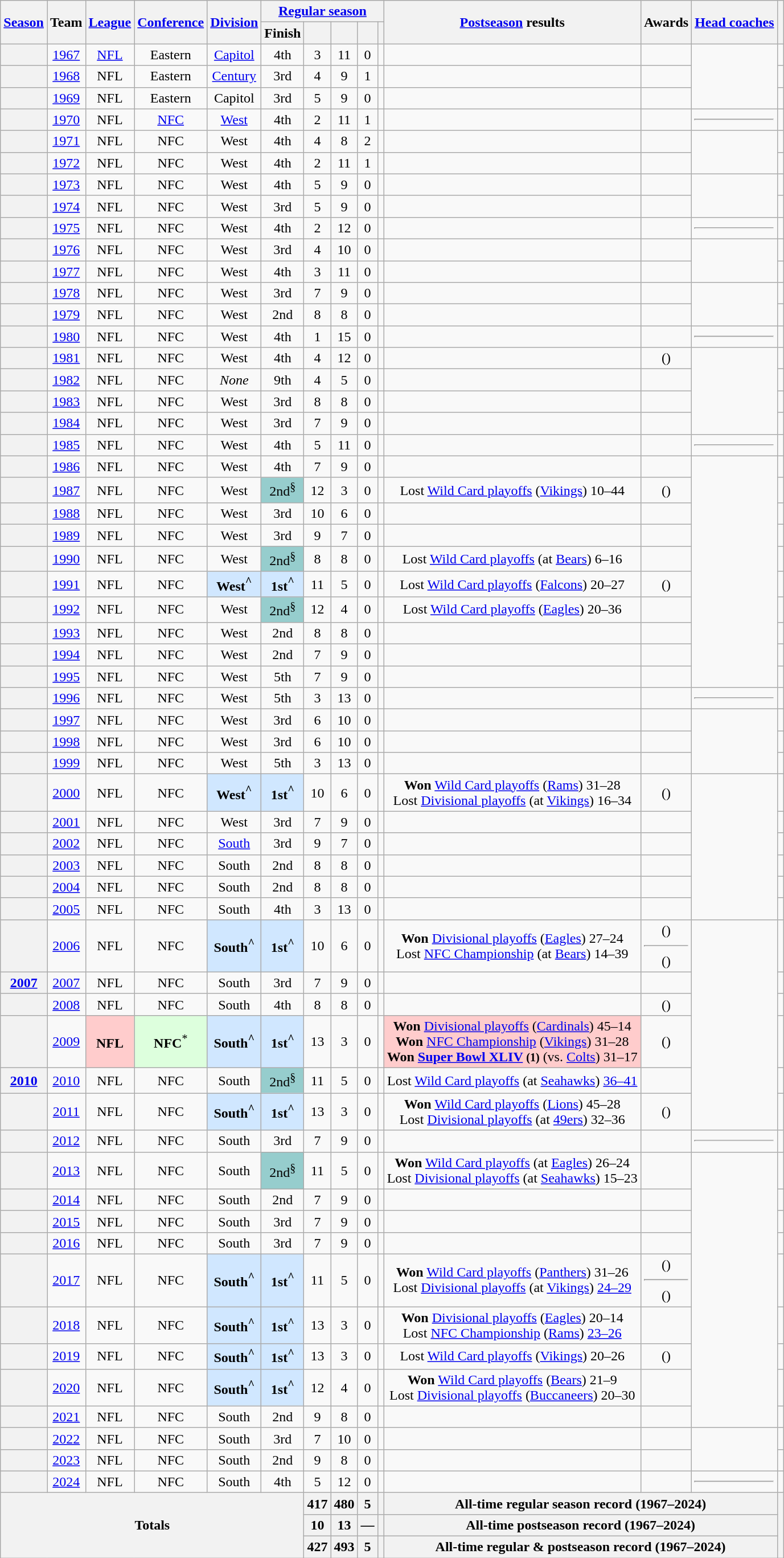<table class="wikitable sortable" style="text-align:center">
<tr>
<th scope="col" rowspan="2"><a href='#'>Season</a></th>
<th scope="col" rowspan="2">Team</th>
<th scope="col" rowspan="2"><a href='#'>League</a></th>
<th scope="col" rowspan="2"><a href='#'>Conference</a></th>
<th scope="col" rowspan="2"><a href='#'>Division</a></th>
<th scope="colgroup" colspan="5"><a href='#'>Regular season</a></th>
<th scope="col" rowspan="2" class="unsortable"><a href='#'>Postseason</a> results</th>
<th scope="col" rowspan="2" class="unsortable">Awards</th>
<th scope="col" rowspan="2" class="unsortable"><a href='#'>Head coaches</a></th>
<th scope="col" rowspan="2" class="unsortable"></th>
</tr>
<tr>
<th scope="col">Finish</th>
<th scope="col"></th>
<th scope="col"></th>
<th scope="col"></th>
<th scope="col"></th>
</tr>
<tr>
<th scope=row></th>
<td><a href='#'>1967</a></td>
<td><a href='#'>NFL</a></td>
<td>Eastern</td>
<td><a href='#'>Capitol</a></td>
<td>4th</td>
<td>3</td>
<td>11</td>
<td>0</td>
<td></td>
<td></td>
<td></td>
<td rowspan="3"></td>
<td></td>
</tr>
<tr>
<th scope=row></th>
<td><a href='#'>1968</a></td>
<td>NFL</td>
<td>Eastern</td>
<td><a href='#'>Century</a></td>
<td>3rd</td>
<td>4</td>
<td>9</td>
<td>1</td>
<td></td>
<td></td>
<td></td>
<td></td>
</tr>
<tr>
<th scope=row></th>
<td><a href='#'>1969</a></td>
<td>NFL</td>
<td>Eastern</td>
<td>Capitol</td>
<td>3rd</td>
<td>5</td>
<td>9</td>
<td>0</td>
<td></td>
<td></td>
<td></td>
<td></td>
</tr>
<tr>
<th scope=row></th>
<td><a href='#'>1970</a></td>
<td>NFL</td>
<td><a href='#'>NFC</a></td>
<td><a href='#'>West</a></td>
<td>4th</td>
<td>2</td>
<td>11</td>
<td>1</td>
<td></td>
<td></td>
<td></td>
<td> <hr> </td>
<td></td>
</tr>
<tr>
<th scope=row></th>
<td><a href='#'>1971</a></td>
<td>NFL</td>
<td>NFC</td>
<td>West</td>
<td>4th</td>
<td>4</td>
<td>8</td>
<td>2</td>
<td></td>
<td></td>
<td></td>
<td rowspan="2"></td>
<td></td>
</tr>
<tr>
<th scope=row></th>
<td><a href='#'>1972</a></td>
<td>NFL</td>
<td>NFC</td>
<td>West</td>
<td>4th</td>
<td>2</td>
<td>11</td>
<td>1</td>
<td></td>
<td></td>
<td></td>
<td></td>
</tr>
<tr>
<th scope=row></th>
<td><a href='#'>1973</a></td>
<td>NFL</td>
<td>NFC</td>
<td>West</td>
<td>4th</td>
<td>5</td>
<td>9</td>
<td>0</td>
<td></td>
<td></td>
<td></td>
<td rowspan="2"></td>
<td></td>
</tr>
<tr>
<th scope=row></th>
<td><a href='#'>1974</a></td>
<td>NFL</td>
<td>NFC</td>
<td>West</td>
<td>3rd</td>
<td>5</td>
<td>9</td>
<td>0</td>
<td></td>
<td></td>
<td></td>
<td></td>
</tr>
<tr>
<th scope=row></th>
<td><a href='#'>1975</a></td>
<td>NFL</td>
<td>NFC</td>
<td>West</td>
<td>4th</td>
<td>2</td>
<td>12</td>
<td>0</td>
<td></td>
<td></td>
<td></td>
<td> <hr> </td>
<td></td>
</tr>
<tr>
<th scope=row></th>
<td><a href='#'>1976</a></td>
<td>NFL</td>
<td>NFC</td>
<td>West</td>
<td>3rd</td>
<td>4</td>
<td>10</td>
<td>0</td>
<td></td>
<td></td>
<td></td>
<td rowspan="2"></td>
<td></td>
</tr>
<tr>
<th scope=row></th>
<td><a href='#'>1977</a></td>
<td>NFL</td>
<td>NFC</td>
<td>West</td>
<td>4th</td>
<td>3</td>
<td>11</td>
<td>0</td>
<td></td>
<td></td>
<td></td>
<td></td>
</tr>
<tr>
<th scope=row></th>
<td><a href='#'>1978</a></td>
<td>NFL</td>
<td>NFC</td>
<td>West</td>
<td>3rd</td>
<td>7</td>
<td>9</td>
<td>0</td>
<td></td>
<td></td>
<td></td>
<td rowspan="2"></td>
<td></td>
</tr>
<tr>
<th scope=row></th>
<td><a href='#'>1979</a></td>
<td>NFL</td>
<td>NFC</td>
<td>West</td>
<td>2nd</td>
<td>8</td>
<td>8</td>
<td>0</td>
<td></td>
<td></td>
<td></td>
<td></td>
</tr>
<tr>
<th scope=row></th>
<td><a href='#'>1980</a></td>
<td>NFL</td>
<td>NFC</td>
<td>West</td>
<td>4th</td>
<td>1</td>
<td>15</td>
<td>0</td>
<td></td>
<td></td>
<td></td>
<td> <hr> </td>
<td></td>
</tr>
<tr>
<th scope=row></th>
<td><a href='#'>1981</a></td>
<td>NFL</td>
<td>NFC</td>
<td>West</td>
<td>4th</td>
<td>4</td>
<td>12</td>
<td>0</td>
<td></td>
<td></td>
<td> ()</td>
<td rowspan="4"></td>
<td></td>
</tr>
<tr>
<th scope=row></th>
<td><a href='#'>1982</a></td>
<td>NFL</td>
<td>NFC</td>
<td><em>None</em></td>
<td>9th</td>
<td>4</td>
<td>5</td>
<td>0</td>
<td></td>
<td></td>
<td></td>
<td></td>
</tr>
<tr>
<th scope=row></th>
<td><a href='#'>1983</a></td>
<td>NFL</td>
<td>NFC</td>
<td>West</td>
<td>3rd</td>
<td>8</td>
<td>8</td>
<td>0</td>
<td></td>
<td></td>
<td></td>
<td></td>
</tr>
<tr>
<th scope=row></th>
<td><a href='#'>1984</a></td>
<td>NFL</td>
<td>NFC</td>
<td>West</td>
<td>3rd</td>
<td>7</td>
<td>9</td>
<td>0</td>
<td></td>
<td></td>
<td></td>
<td></td>
</tr>
<tr>
<th scope=row></th>
<td><a href='#'>1985</a></td>
<td>NFL</td>
<td>NFC</td>
<td>West</td>
<td>4th</td>
<td>5</td>
<td>11</td>
<td>0</td>
<td></td>
<td></td>
<td></td>
<td> <hr> </td>
<td></td>
</tr>
<tr>
<th scope=row></th>
<td><a href='#'>1986</a></td>
<td>NFL</td>
<td>NFC</td>
<td>West</td>
<td>4th</td>
<td>7</td>
<td>9</td>
<td>0</td>
<td></td>
<td></td>
<td></td>
<td rowspan="10"></td>
<td></td>
</tr>
<tr>
<th scope=row></th>
<td><a href='#'>1987</a></td>
<td>NFL</td>
<td>NFC</td>
<td>West</td>
<td bgcolor="#96CDCD">2nd<sup>§</sup></td>
<td>12</td>
<td>3</td>
<td>0</td>
<td></td>
<td>Lost <a href='#'>Wild Card playoffs</a> (<a href='#'>Vikings</a>) 10–44</td>
<td> ()</td>
<td></td>
</tr>
<tr>
<th scope=row></th>
<td><a href='#'>1988</a></td>
<td>NFL</td>
<td>NFC</td>
<td>West</td>
<td>3rd</td>
<td>10</td>
<td>6</td>
<td>0</td>
<td></td>
<td></td>
<td></td>
<td></td>
</tr>
<tr>
<th scope=row></th>
<td><a href='#'>1989</a></td>
<td>NFL</td>
<td>NFC</td>
<td>West</td>
<td>3rd</td>
<td>9</td>
<td>7</td>
<td>0</td>
<td></td>
<td></td>
<td></td>
<td></td>
</tr>
<tr>
<th scope=row></th>
<td><a href='#'>1990</a></td>
<td>NFL</td>
<td>NFC</td>
<td>West</td>
<td bgcolor="#96CDCD">2nd<sup>§</sup></td>
<td>8</td>
<td>8</td>
<td>0</td>
<td></td>
<td>Lost <a href='#'>Wild Card playoffs</a> (at <a href='#'>Bears</a>) 6–16</td>
<td></td>
<td></td>
</tr>
<tr>
<th scope=row></th>
<td><a href='#'>1991</a></td>
<td>NFL</td>
<td>NFC</td>
<td bgcolor="#D0E7FF"><strong>West<sup>^</sup></strong></td>
<td bgcolor="#D0E7FF"><strong>1st<sup>^</sup></strong></td>
<td>11</td>
<td>5</td>
<td>0</td>
<td></td>
<td>Lost <a href='#'>Wild Card playoffs</a> (<a href='#'>Falcons</a>) 20–27</td>
<td> ()</td>
<td></td>
</tr>
<tr>
<th scope=row></th>
<td><a href='#'>1992</a></td>
<td>NFL</td>
<td>NFC</td>
<td>West</td>
<td bgcolor="#96CDCD">2nd<sup>§</sup></td>
<td>12</td>
<td>4</td>
<td>0</td>
<td></td>
<td>Lost <a href='#'>Wild Card playoffs</a> (<a href='#'>Eagles</a>) 20–36</td>
<td></td>
<td></td>
</tr>
<tr>
<th scope=row></th>
<td><a href='#'>1993</a></td>
<td>NFL</td>
<td>NFC</td>
<td>West</td>
<td>2nd</td>
<td>8</td>
<td>8</td>
<td>0</td>
<td></td>
<td></td>
<td></td>
<td></td>
</tr>
<tr>
<th scope=row></th>
<td><a href='#'>1994</a></td>
<td>NFL</td>
<td>NFC</td>
<td>West</td>
<td>2nd</td>
<td>7</td>
<td>9</td>
<td>0</td>
<td></td>
<td></td>
<td></td>
<td></td>
</tr>
<tr>
<th scope=row></th>
<td><a href='#'>1995</a></td>
<td>NFL</td>
<td>NFC</td>
<td>West</td>
<td>5th</td>
<td>7</td>
<td>9</td>
<td>0</td>
<td></td>
<td></td>
<td></td>
<td></td>
</tr>
<tr>
<th scope=row></th>
<td><a href='#'>1996</a></td>
<td>NFL</td>
<td>NFC</td>
<td>West</td>
<td>5th</td>
<td>3</td>
<td>13</td>
<td>0</td>
<td></td>
<td></td>
<td></td>
<td> <hr> </td>
<td></td>
</tr>
<tr>
<th scope=row></th>
<td><a href='#'>1997</a></td>
<td>NFL</td>
<td>NFC</td>
<td>West</td>
<td>3rd</td>
<td>6</td>
<td>10</td>
<td>0</td>
<td></td>
<td></td>
<td></td>
<td rowspan="3"></td>
<td></td>
</tr>
<tr>
<th scope=row></th>
<td><a href='#'>1998</a></td>
<td>NFL</td>
<td>NFC</td>
<td>West</td>
<td>3rd</td>
<td>6</td>
<td>10</td>
<td>0</td>
<td></td>
<td></td>
<td></td>
<td></td>
</tr>
<tr>
<th scope=row></th>
<td><a href='#'>1999</a></td>
<td>NFL</td>
<td>NFC</td>
<td>West</td>
<td>5th</td>
<td>3</td>
<td>13</td>
<td>0</td>
<td></td>
<td></td>
<td></td>
<td></td>
</tr>
<tr>
<th scope=row></th>
<td><a href='#'>2000</a></td>
<td>NFL</td>
<td>NFC</td>
<td bgcolor="#D0E7FF"><strong>West<sup>^</sup></strong></td>
<td bgcolor="#D0E7FF"><strong>1st<sup>^</sup></strong></td>
<td>10</td>
<td>6</td>
<td>0</td>
<td></td>
<td><strong>Won</strong> <a href='#'>Wild Card playoffs</a> (<a href='#'>Rams</a>) 31–28<br>Lost <a href='#'>Divisional playoffs</a> (at <a href='#'>Vikings</a>) 16–34</td>
<td> ()</td>
<td rowspan="6"></td>
<td></td>
</tr>
<tr>
<th scope=row></th>
<td><a href='#'>2001</a></td>
<td>NFL</td>
<td>NFC</td>
<td>West</td>
<td>3rd</td>
<td>7</td>
<td>9</td>
<td>0</td>
<td></td>
<td></td>
<td></td>
<td></td>
</tr>
<tr>
<th scope=row></th>
<td><a href='#'>2002</a></td>
<td>NFL</td>
<td>NFC</td>
<td><a href='#'>South</a></td>
<td>3rd</td>
<td>9</td>
<td>7</td>
<td>0</td>
<td></td>
<td></td>
<td></td>
<td></td>
</tr>
<tr>
<th scope=row></th>
<td><a href='#'>2003</a></td>
<td>NFL</td>
<td>NFC</td>
<td>South</td>
<td>2nd</td>
<td>8</td>
<td>8</td>
<td>0</td>
<td></td>
<td></td>
<td></td>
<td></td>
</tr>
<tr>
<th scope=row></th>
<td><a href='#'>2004</a></td>
<td>NFL</td>
<td>NFC</td>
<td>South</td>
<td>2nd</td>
<td>8</td>
<td>8</td>
<td>0</td>
<td></td>
<td></td>
<td></td>
<td></td>
</tr>
<tr>
<th scope=row></th>
<td><a href='#'>2005</a></td>
<td>NFL</td>
<td>NFC</td>
<td>South</td>
<td>4th</td>
<td>3</td>
<td>13</td>
<td>0</td>
<td></td>
<td></td>
<td></td>
<td></td>
</tr>
<tr>
<th scope=row></th>
<td><a href='#'>2006</a></td>
<td>NFL</td>
<td>NFC</td>
<td bgcolor="#D0E7FF"><strong>South<sup>^</sup></strong></td>
<td bgcolor="#D0E7FF"><strong>1st<sup>^</sup></strong></td>
<td>10</td>
<td>6</td>
<td>0</td>
<td></td>
<td><strong>Won</strong> <a href='#'>Divisional playoffs</a> (<a href='#'>Eagles</a>) 27–24<br>Lost <a href='#'>NFC Championship</a> (at <a href='#'>Bears</a>) 14–39</td>
<td> ()<hr> ()</td>
<td rowspan="6"></td>
<td></td>
</tr>
<tr>
<th scope=row><a href='#'>2007</a></th>
<td><a href='#'>2007</a></td>
<td>NFL</td>
<td>NFC</td>
<td>South</td>
<td>3rd</td>
<td>7</td>
<td>9</td>
<td>0</td>
<td></td>
<td></td>
<td></td>
<td></td>
</tr>
<tr>
<th scope=row></th>
<td><a href='#'>2008</a></td>
<td>NFL</td>
<td>NFC</td>
<td>South</td>
<td>4th</td>
<td>8</td>
<td>8</td>
<td>0</td>
<td></td>
<td></td>
<td> ()</td>
<td></td>
</tr>
<tr>
<th scope=row></th>
<td><a href='#'>2009</a></td>
<td bgcolor="#FFCCCC"><strong>NFL</strong><sup></sup></td>
<td bgcolor="#DDFFDD"><strong>NFC</strong><sup>*</sup></td>
<td bgcolor="#D0E7FF"><strong>South<sup>^</sup></strong></td>
<td bgcolor="#D0E7FF"><strong>1st<sup>^</sup></strong></td>
<td>13</td>
<td>3</td>
<td>0</td>
<td></td>
<td bgcolor="#FFCCCC"><strong>Won</strong> <a href='#'>Divisional playoffs</a> (<a href='#'>Cardinals</a>) 45–14<br><strong>Won</strong> <a href='#'>NFC Championship</a> (<a href='#'>Vikings</a>) 31–28 <br><strong>Won <a href='#'>Super Bowl XLIV</a> <small>(1)</small></strong> (vs. <a href='#'>Colts</a>) 31–17</td>
<td> ()</td>
<td></td>
</tr>
<tr>
<th scope=row><a href='#'>2010</a></th>
<td><a href='#'>2010</a></td>
<td>NFL</td>
<td>NFC</td>
<td>South</td>
<td bgcolor="#96CDCD">2nd<sup>§</sup></td>
<td>11</td>
<td>5</td>
<td>0</td>
<td></td>
<td>Lost <a href='#'>Wild Card playoffs</a> (at <a href='#'>Seahawks</a>) <a href='#'>36–41</a></td>
<td></td>
<td></td>
</tr>
<tr>
<th scope=row></th>
<td><a href='#'>2011</a></td>
<td>NFL</td>
<td>NFC</td>
<td bgcolor="#D0E7FF"><strong>South<sup>^</sup></strong></td>
<td bgcolor="#D0E7FF"><strong>1st<sup>^</sup></strong></td>
<td>13</td>
<td>3</td>
<td>0</td>
<td></td>
<td><strong>Won</strong> <a href='#'>Wild Card playoffs</a> (<a href='#'>Lions</a>) 45–28<br>Lost <a href='#'>Divisional playoffs</a> (at <a href='#'>49ers</a>) 32–36</td>
<td> ()</td>
<td></td>
</tr>
<tr>
<th scope=row></th>
<td><a href='#'>2012</a></td>
<td>NFL</td>
<td>NFC</td>
<td>South</td>
<td>3rd</td>
<td>7</td>
<td>9</td>
<td>0</td>
<td></td>
<td></td>
<td></td>
<td> <hr> </td>
<td></td>
</tr>
<tr>
<th scope=row></th>
<td><a href='#'>2013</a></td>
<td>NFL</td>
<td>NFC</td>
<td>South</td>
<td bgcolor="#96CDCD">2nd<sup>§</sup></td>
<td>11</td>
<td>5</td>
<td>0</td>
<td></td>
<td><strong>Won</strong> <a href='#'>Wild Card playoffs</a> (at <a href='#'>Eagles</a>) 26–24<br>Lost <a href='#'>Divisional playoffs</a> (at <a href='#'>Seahawks</a>) 15–23</td>
<td></td>
<td rowspan="9"></td>
<td></td>
</tr>
<tr>
<th scope=row></th>
<td><a href='#'>2014</a></td>
<td>NFL</td>
<td>NFC</td>
<td>South</td>
<td>2nd</td>
<td>7</td>
<td>9</td>
<td>0</td>
<td></td>
<td></td>
<td></td>
<td></td>
</tr>
<tr>
<th scope=row></th>
<td><a href='#'>2015</a></td>
<td>NFL</td>
<td>NFC</td>
<td>South</td>
<td>3rd</td>
<td>7</td>
<td>9</td>
<td>0</td>
<td></td>
<td></td>
<td></td>
<td></td>
</tr>
<tr>
<th scope=row></th>
<td><a href='#'>2016</a></td>
<td>NFL</td>
<td>NFC</td>
<td>South</td>
<td>3rd</td>
<td>7</td>
<td>9</td>
<td>0</td>
<td></td>
<td></td>
<td></td>
<td></td>
</tr>
<tr>
<th scope=row></th>
<td><a href='#'>2017</a></td>
<td>NFL</td>
<td>NFC</td>
<td bgcolor="#D0E7FF"><strong>South<sup>^</sup></strong></td>
<td bgcolor="#D0E7FF"><strong>1st<sup>^</sup></strong></td>
<td>11</td>
<td>5</td>
<td>0</td>
<td></td>
<td><strong>Won</strong> <a href='#'>Wild Card playoffs</a> (<a href='#'>Panthers</a>) 31–26<br>Lost <a href='#'>Divisional playoffs</a> (at <a href='#'>Vikings</a>) <a href='#'>24–29</a></td>
<td> ()<hr> ()</td>
<td></td>
</tr>
<tr>
<th scope=row></th>
<td><a href='#'>2018</a></td>
<td>NFL</td>
<td>NFC</td>
<td bgcolor="#D0E7FF"><strong>South<sup>^</sup></strong></td>
<td bgcolor="#D0E7FF"><strong>1st<sup>^</sup></strong></td>
<td>13</td>
<td>3</td>
<td>0</td>
<td></td>
<td><strong>Won</strong> <a href='#'>Divisional playoffs</a> (<a href='#'>Eagles</a>) 20–14<br>Lost <a href='#'>NFC Championship</a> (<a href='#'>Rams</a>) <a href='#'>23–26 </a></td>
<td></td>
<td></td>
</tr>
<tr>
<th scope=row></th>
<td><a href='#'>2019</a></td>
<td>NFL</td>
<td>NFC</td>
<td bgcolor="#D0E7FF"><strong>South<sup>^</sup></strong></td>
<td bgcolor="#D0E7FF"><strong>1st<sup>^</sup></strong></td>
<td>13</td>
<td>3</td>
<td>0</td>
<td></td>
<td>Lost <a href='#'>Wild Card playoffs</a> (<a href='#'>Vikings</a>) 20–26 </td>
<td> ()</td>
<td></td>
</tr>
<tr>
<th scope=row></th>
<td><a href='#'>2020</a></td>
<td>NFL</td>
<td>NFC</td>
<td bgcolor="#D0E7FF"><strong>South<sup>^</sup></strong></td>
<td bgcolor="#D0E7FF"><strong>1st<sup>^</sup></strong></td>
<td>12</td>
<td>4</td>
<td>0</td>
<td></td>
<td><strong>Won</strong> <a href='#'>Wild Card playoffs</a> (<a href='#'>Bears</a>) 21–9<br>Lost <a href='#'>Divisional playoffs</a> (<a href='#'>Buccaneers</a>) 20–30</td>
<td></td>
<td></td>
</tr>
<tr>
<th scope=row></th>
<td><a href='#'>2021</a></td>
<td>NFL</td>
<td>NFC</td>
<td>South</td>
<td>2nd</td>
<td>9</td>
<td>8</td>
<td>0</td>
<td></td>
<td></td>
<td></td>
<td></td>
</tr>
<tr>
<th scope=row></th>
<td><a href='#'>2022</a></td>
<td>NFL</td>
<td>NFC</td>
<td>South</td>
<td>3rd</td>
<td>7</td>
<td>10</td>
<td>0</td>
<td></td>
<td></td>
<td></td>
<td rowspan="2"></td>
<td></td>
</tr>
<tr>
<th scope=row></th>
<td><a href='#'>2023</a></td>
<td>NFL</td>
<td>NFC</td>
<td>South</td>
<td>2nd</td>
<td>9</td>
<td>8</td>
<td>0</td>
<td></td>
<td></td>
<td></td>
<td></td>
</tr>
<tr>
<th scope=row></th>
<td><a href='#'>2024</a></td>
<td>NFL</td>
<td>NFC</td>
<td>South</td>
<td>4th</td>
<td>5</td>
<td>12</td>
<td>0</td>
<td></td>
<td></td>
<td></td>
<td> <hr> </td>
<td></td>
</tr>
<tr class="sortbottom">
<th scope=rowgroup rowspan="3" colspan="6">Totals</th>
<th>417</th>
<th>480</th>
<th>5</th>
<th></th>
<th colspan="3">All-time regular season record (1967–2024)</th>
<th rowspan="3"></th>
</tr>
<tr class="sortbottom">
<th>10</th>
<th>13</th>
<th>—</th>
<th></th>
<th colspan="3">All-time postseason record (1967–2024)</th>
</tr>
<tr class="sortbottom">
<th>427</th>
<th>493</th>
<th>5</th>
<th></th>
<th colspan="3">All-time regular & postseason record (1967–2024)</th>
</tr>
</table>
